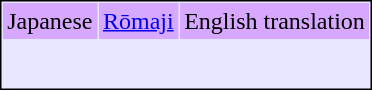<table cellpadding="3" cellspacing="1" style="margin:auto; border:1px solid black; background:#e7e8ff;">
<tr style="text-align:center; background:#d7a8ff;">
<td>Japanese</td>
<td><a href='#'>Rōmaji</a></td>
<td>English translation</td>
</tr>
<tr valign=top>
<td><br></td>
<td><br></td>
<td><br></td>
</tr>
<tr>
<td colspan=2></td>
</tr>
</table>
